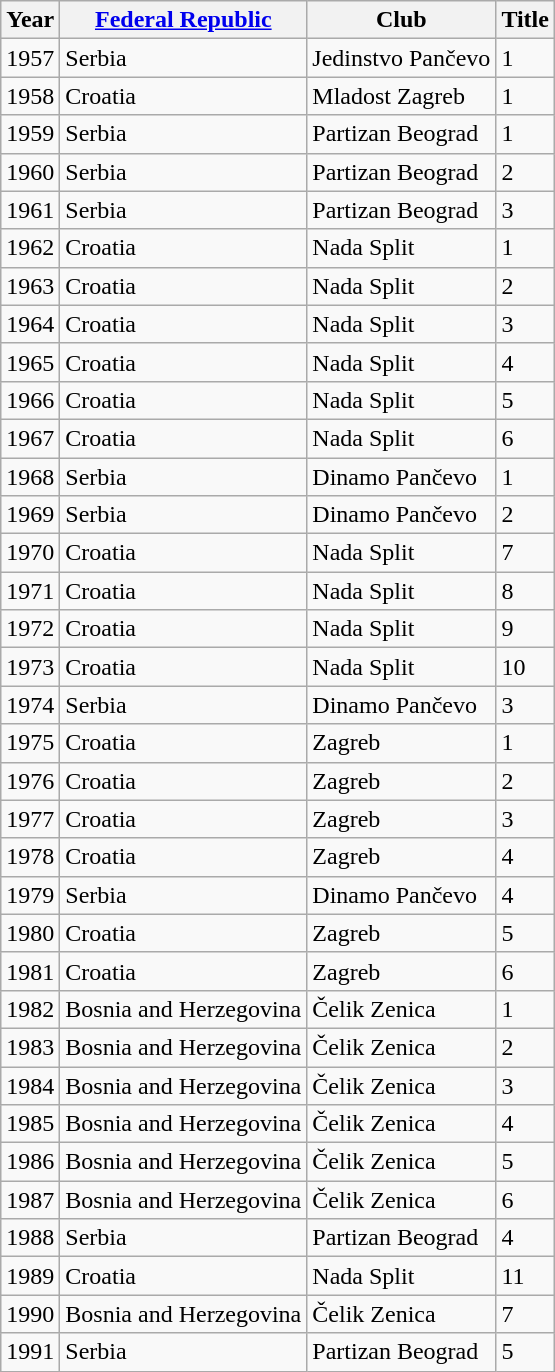<table class="wikitable">
<tr>
<th>Year</th>
<th><a href='#'>Federal Republic</a></th>
<th>Club</th>
<th>Title</th>
</tr>
<tr>
<td>1957</td>
<td> Serbia</td>
<td>Jedinstvo Pančevo</td>
<td>1</td>
</tr>
<tr>
<td>1958</td>
<td> Croatia</td>
<td>Mladost Zagreb</td>
<td>1</td>
</tr>
<tr>
<td>1959</td>
<td> Serbia</td>
<td>Partizan Beograd</td>
<td>1</td>
</tr>
<tr>
<td>1960</td>
<td> Serbia</td>
<td>Partizan Beograd</td>
<td>2</td>
</tr>
<tr>
<td>1961</td>
<td> Serbia</td>
<td>Partizan Beograd</td>
<td>3</td>
</tr>
<tr>
<td>1962</td>
<td> Croatia</td>
<td>Nada Split</td>
<td>1</td>
</tr>
<tr>
<td>1963</td>
<td> Croatia</td>
<td>Nada Split</td>
<td>2</td>
</tr>
<tr>
<td>1964</td>
<td> Croatia</td>
<td>Nada Split</td>
<td>3</td>
</tr>
<tr>
<td>1965</td>
<td> Croatia</td>
<td>Nada Split</td>
<td>4</td>
</tr>
<tr>
<td>1966</td>
<td> Croatia</td>
<td>Nada Split</td>
<td>5</td>
</tr>
<tr>
<td>1967</td>
<td> Croatia</td>
<td>Nada Split</td>
<td>6</td>
</tr>
<tr>
<td>1968</td>
<td> Serbia</td>
<td>Dinamo Pančevo</td>
<td>1</td>
</tr>
<tr>
<td>1969</td>
<td> Serbia</td>
<td>Dinamo Pančevo</td>
<td>2</td>
</tr>
<tr>
<td>1970</td>
<td> Croatia</td>
<td>Nada Split</td>
<td>7</td>
</tr>
<tr>
<td>1971</td>
<td> Croatia</td>
<td>Nada Split</td>
<td>8</td>
</tr>
<tr>
<td>1972</td>
<td> Croatia</td>
<td>Nada Split</td>
<td>9</td>
</tr>
<tr>
<td>1973</td>
<td> Croatia</td>
<td>Nada Split</td>
<td>10</td>
</tr>
<tr>
<td>1974</td>
<td> Serbia</td>
<td>Dinamo Pančevo</td>
<td>3</td>
</tr>
<tr>
<td>1975</td>
<td> Croatia</td>
<td>Zagreb</td>
<td>1</td>
</tr>
<tr>
<td>1976</td>
<td> Croatia</td>
<td>Zagreb</td>
<td>2</td>
</tr>
<tr>
<td>1977</td>
<td> Croatia</td>
<td>Zagreb</td>
<td>3</td>
</tr>
<tr>
<td>1978</td>
<td> Croatia</td>
<td>Zagreb</td>
<td>4</td>
</tr>
<tr>
<td>1979</td>
<td> Serbia</td>
<td>Dinamo Pančevo</td>
<td>4</td>
</tr>
<tr>
<td>1980</td>
<td> Croatia</td>
<td>Zagreb</td>
<td>5</td>
</tr>
<tr>
<td>1981</td>
<td> Croatia</td>
<td>Zagreb</td>
<td>6</td>
</tr>
<tr>
<td>1982</td>
<td> Bosnia and Herzegovina</td>
<td>Čelik Zenica</td>
<td>1</td>
</tr>
<tr>
<td>1983</td>
<td> Bosnia and Herzegovina</td>
<td>Čelik Zenica</td>
<td>2</td>
</tr>
<tr>
<td>1984</td>
<td> Bosnia and Herzegovina</td>
<td>Čelik Zenica</td>
<td>3</td>
</tr>
<tr>
<td>1985</td>
<td> Bosnia and Herzegovina</td>
<td>Čelik Zenica</td>
<td>4</td>
</tr>
<tr>
<td>1986</td>
<td> Bosnia and Herzegovina</td>
<td>Čelik Zenica</td>
<td>5</td>
</tr>
<tr>
<td>1987</td>
<td> Bosnia and Herzegovina</td>
<td>Čelik Zenica</td>
<td>6</td>
</tr>
<tr>
<td>1988</td>
<td> Serbia</td>
<td>Partizan Beograd</td>
<td>4</td>
</tr>
<tr>
<td>1989</td>
<td> Croatia</td>
<td>Nada Split</td>
<td>11</td>
</tr>
<tr>
<td>1990</td>
<td> Bosnia and Herzegovina</td>
<td>Čelik Zenica</td>
<td>7</td>
</tr>
<tr>
<td>1991</td>
<td> Serbia</td>
<td>Partizan Beograd</td>
<td>5</td>
</tr>
</table>
